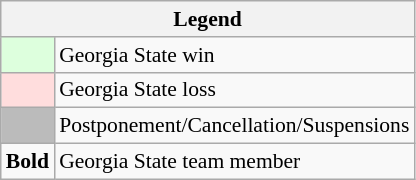<table class="wikitable" style="font-size:90%">
<tr>
<th colspan="2">Legend</th>
</tr>
<tr>
<td bgcolor="#ddffdd"> </td>
<td>Georgia State win</td>
</tr>
<tr>
<td bgcolor="#ffdddd"> </td>
<td>Georgia State loss</td>
</tr>
<tr>
<td bgcolor="#bbbbbb"> </td>
<td>Postponement/Cancellation/Suspensions</td>
</tr>
<tr>
<td><strong>Bold</strong></td>
<td>Georgia State team member</td>
</tr>
</table>
